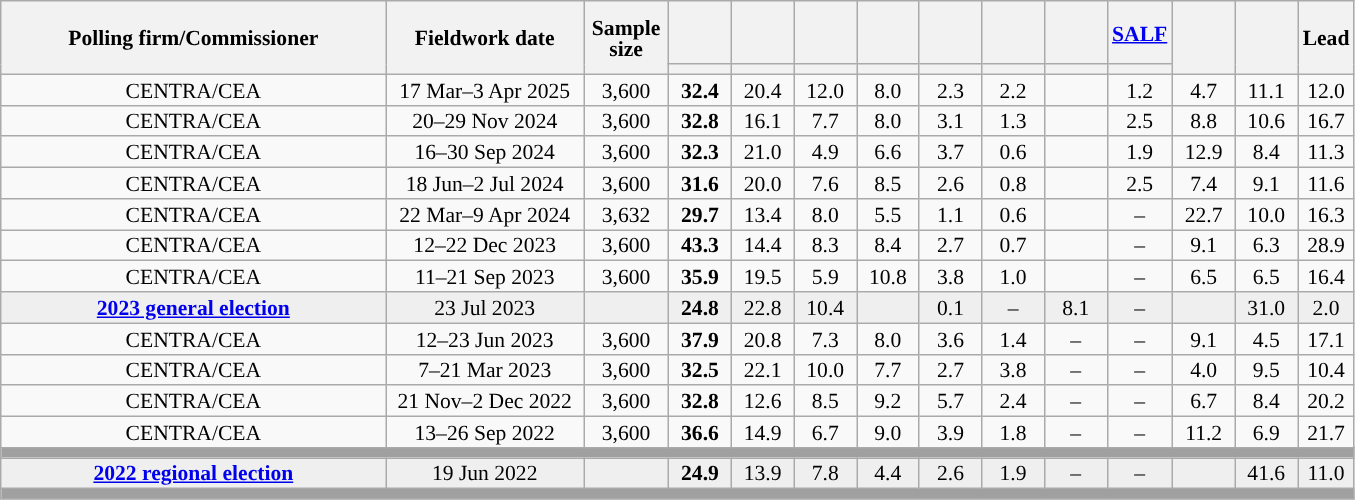<table class="wikitable collapsible collapsed" style="text-align:center; font-size:90%; line-height:14px;">
<tr style="height:42px;">
<th style="width:250px;" rowspan="2">Polling firm/Commissioner</th>
<th style="width:125px;" rowspan="2">Fieldwork date</th>
<th style="width:50px;" rowspan="2">Sample size</th>
<th style="width:35px;"></th>
<th style="width:35px;"></th>
<th style="width:35px;"></th>
<th style="width:35px;"></th>
<th style="width:35px;"></th>
<th style="width:35px;"></th>
<th style="width:35px;"></th>
<th style="width:35px;"><a href='#'>SALF</a></th>
<th style="width:35px;" rowspan="2"></th>
<th style="width:35px;" rowspan="2"></th>
<th style="width:30px;" rowspan="2">Lead</th>
</tr>
<tr>
<th style="color:inherit;background:"></th>
<th style="color:inherit;background:"></th>
<th style="color:inherit;background:"></th>
<th style="color:inherit;background:"></th>
<th style="color:inherit;background:"></th>
<th style="color:inherit;background:"></th>
<th style="color:inherit;background:"></th>
<th style="color:inherit;background:"></th>
</tr>
<tr>
<td>CENTRA/CEA</td>
<td>17 Mar–3 Apr 2025</td>
<td>3,600</td>
<td><strong>32.4</strong></td>
<td>20.4</td>
<td>12.0</td>
<td>8.0</td>
<td>2.3</td>
<td>2.2</td>
<td></td>
<td>1.2</td>
<td>4.7</td>
<td>11.1</td>
<td style="background:">12.0</td>
</tr>
<tr>
<td>CENTRA/CEA</td>
<td>20–29 Nov 2024</td>
<td>3,600</td>
<td><strong>32.8</strong></td>
<td>16.1</td>
<td>7.7</td>
<td>8.0</td>
<td>3.1</td>
<td>1.3</td>
<td></td>
<td>2.5</td>
<td>8.8</td>
<td>10.6</td>
<td style="background:">16.7</td>
</tr>
<tr>
<td>CENTRA/CEA</td>
<td>16–30 Sep 2024</td>
<td>3,600</td>
<td><strong>32.3</strong></td>
<td>21.0</td>
<td>4.9</td>
<td>6.6</td>
<td>3.7</td>
<td>0.6</td>
<td></td>
<td>1.9</td>
<td>12.9</td>
<td>8.4</td>
<td style="background:">11.3</td>
</tr>
<tr>
<td>CENTRA/CEA</td>
<td>18 Jun–2 Jul 2024</td>
<td>3,600</td>
<td><strong>31.6</strong></td>
<td>20.0</td>
<td>7.6</td>
<td>8.5</td>
<td>2.6</td>
<td>0.8</td>
<td></td>
<td>2.5</td>
<td>7.4</td>
<td>9.1</td>
<td style="background:">11.6</td>
</tr>
<tr>
<td>CENTRA/CEA</td>
<td>22 Mar–9 Apr 2024</td>
<td>3,632</td>
<td><strong>29.7</strong></td>
<td>13.4</td>
<td>8.0</td>
<td>5.5</td>
<td>1.1</td>
<td>0.6</td>
<td></td>
<td>–</td>
<td>22.7</td>
<td>10.0</td>
<td style="background:">16.3</td>
</tr>
<tr>
<td>CENTRA/CEA</td>
<td>12–22 Dec 2023</td>
<td>3,600</td>
<td><strong>43.3</strong></td>
<td>14.4</td>
<td>8.3</td>
<td>8.4</td>
<td>2.7</td>
<td>0.7</td>
<td></td>
<td>–</td>
<td>9.1</td>
<td>6.3</td>
<td style="background:">28.9</td>
</tr>
<tr>
<td>CENTRA/CEA</td>
<td>11–21 Sep 2023</td>
<td>3,600</td>
<td><strong>35.9</strong></td>
<td>19.5</td>
<td>5.9</td>
<td>10.8</td>
<td>3.8</td>
<td>1.0</td>
<td></td>
<td>–</td>
<td>6.5</td>
<td>6.5</td>
<td style="background:">16.4</td>
</tr>
<tr style="background:#EFEFEF;">
<td><strong><a href='#'>2023 general election</a></strong></td>
<td>23 Jul 2023</td>
<td></td>
<td><strong>24.8</strong></td>
<td>22.8</td>
<td>10.4</td>
<td></td>
<td>0.1</td>
<td>–</td>
<td>8.1</td>
<td>–</td>
<td></td>
<td>31.0</td>
<td style="background:">2.0</td>
</tr>
<tr>
<td>CENTRA/CEA</td>
<td>12–23 Jun 2023</td>
<td>3,600</td>
<td><strong>37.9</strong></td>
<td>20.8</td>
<td>7.3</td>
<td>8.0</td>
<td>3.6</td>
<td>1.4</td>
<td>–</td>
<td>–</td>
<td>9.1</td>
<td>4.5</td>
<td style="background:">17.1</td>
</tr>
<tr>
<td>CENTRA/CEA</td>
<td>7–21 Mar 2023</td>
<td>3,600</td>
<td><strong>32.5</strong></td>
<td>22.1</td>
<td>10.0</td>
<td>7.7</td>
<td>2.7</td>
<td>3.8</td>
<td>–</td>
<td>–</td>
<td>4.0</td>
<td>9.5</td>
<td style="background:">10.4</td>
</tr>
<tr>
<td>CENTRA/CEA</td>
<td>21 Nov–2 Dec 2022</td>
<td>3,600</td>
<td><strong>32.8</strong></td>
<td>12.6</td>
<td>8.5</td>
<td>9.2</td>
<td>5.7</td>
<td>2.4</td>
<td>–</td>
<td>–</td>
<td>6.7</td>
<td>8.4</td>
<td style="background:">20.2</td>
</tr>
<tr>
<td>CENTRA/CEA</td>
<td>13–26 Sep 2022</td>
<td>3,600</td>
<td><strong>36.6</strong></td>
<td>14.9</td>
<td>6.7</td>
<td>9.0</td>
<td>3.9</td>
<td>1.8</td>
<td>–</td>
<td>–</td>
<td>11.2</td>
<td>6.9</td>
<td style="background:">21.7</td>
</tr>
<tr>
<td colspan="14" style="background:#A0A0A0"></td>
</tr>
<tr style="background:#EFEFEF;">
<td><strong><a href='#'>2022 regional election</a></strong></td>
<td>19 Jun 2022</td>
<td></td>
<td><strong>24.9</strong></td>
<td>13.9</td>
<td>7.8</td>
<td>4.4</td>
<td>2.6</td>
<td>1.9</td>
<td>–</td>
<td>–</td>
<td></td>
<td>41.6</td>
<td style="background:">11.0</td>
</tr>
<tr>
<td colspan="14" style="background:#A0A0A0"></td>
</tr>
</table>
